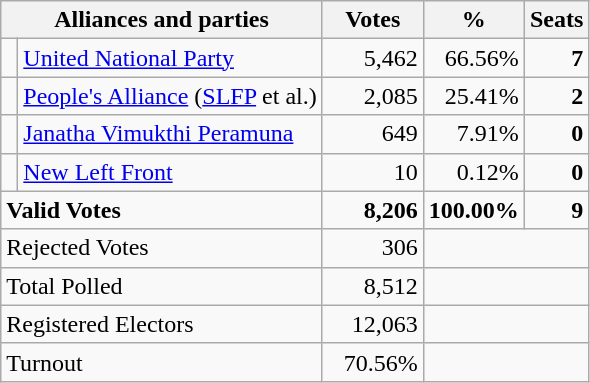<table class="wikitable" border="1" style="text-align:right;">
<tr>
<th valign=bottom align=left colspan=2>Alliances and parties</th>
<th valign=bottom align=center width="60">Votes</th>
<th valign=bottom align=center width="50">%</th>
<th valign=bottom align=center>Seats</th>
</tr>
<tr>
<td bgcolor=> </td>
<td align=left><a href='#'>United National Party</a></td>
<td>5,462</td>
<td>66.56%</td>
<td><strong>7</strong></td>
</tr>
<tr>
<td bgcolor=> </td>
<td align=left><a href='#'>People's Alliance</a> (<a href='#'>SLFP</a> et al.)</td>
<td>2,085</td>
<td>25.41%</td>
<td><strong>2</strong></td>
</tr>
<tr>
<td bgcolor=> </td>
<td align=left><a href='#'>Janatha Vimukthi Peramuna</a></td>
<td>649</td>
<td>7.91%</td>
<td><strong>0</strong></td>
</tr>
<tr>
<td bgcolor=> </td>
<td align=left><a href='#'>New Left Front</a></td>
<td>10</td>
<td>0.12%</td>
<td><strong>0</strong></td>
</tr>
<tr>
<td colspan=2 align=left><strong>Valid Votes</strong></td>
<td><strong>8,206</strong></td>
<td><strong>100.00%</strong></td>
<td><strong>9</strong></td>
</tr>
<tr>
<td colspan=2 align=left>Rejected Votes</td>
<td>306</td>
<td colspan=2></td>
</tr>
<tr>
<td colspan=2 align=left>Total Polled</td>
<td>8,512</td>
<td colspan=2></td>
</tr>
<tr>
<td colspan=2 align=left>Registered Electors</td>
<td>12,063</td>
<td colspan=2></td>
</tr>
<tr>
<td colspan=2 align=left>Turnout</td>
<td>70.56%</td>
<td colspan=2></td>
</tr>
</table>
